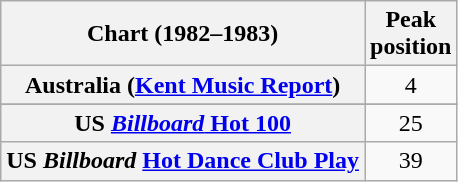<table class="wikitable sortable plainrowheaders" style="text-align:center;">
<tr>
<th>Chart (1982–1983)</th>
<th>Peak<br>position</th>
</tr>
<tr>
<th scope="row">Australia (<a href='#'>Kent Music Report</a>)</th>
<td style="text-align:center;">4</td>
</tr>
<tr>
</tr>
<tr>
</tr>
<tr>
</tr>
<tr>
</tr>
<tr>
</tr>
<tr>
<th scope="row">US <a href='#'><em>Billboard</em> Hot 100</a></th>
<td style="text-align:center;">25</td>
</tr>
<tr>
<th scope="row">US <em>Billboard</em> <a href='#'>Hot Dance Club Play</a></th>
<td style="text-align:center;">39</td>
</tr>
</table>
